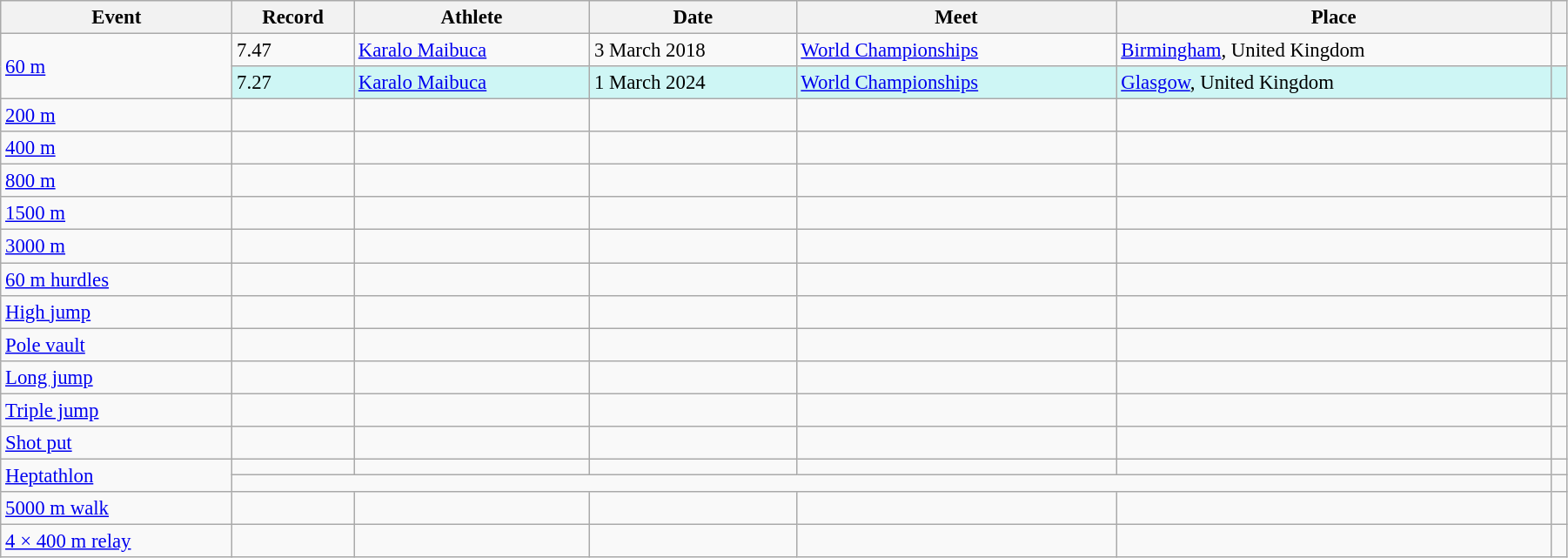<table class="wikitable" style="font-size:95%; width: 95%;">
<tr>
<th>Event</th>
<th>Record</th>
<th>Athlete</th>
<th>Date</th>
<th>Meet</th>
<th>Place</th>
<th></th>
</tr>
<tr>
<td rowspan=2><a href='#'>60 m</a></td>
<td>7.47</td>
<td><a href='#'>Karalo Maibuca</a></td>
<td>3 March 2018</td>
<td><a href='#'>World Championships</a></td>
<td><a href='#'>Birmingham</a>, United Kingdom</td>
<td></td>
</tr>
<tr bgcolor=#CEF6F5>
<td>7.27</td>
<td><a href='#'>Karalo Maibuca</a></td>
<td>1 March 2024</td>
<td><a href='#'>World Championships</a></td>
<td><a href='#'>Glasgow</a>, United Kingdom</td>
<td></td>
</tr>
<tr>
<td><a href='#'>200 m</a></td>
<td></td>
<td></td>
<td></td>
<td></td>
<td></td>
<td></td>
</tr>
<tr>
<td><a href='#'>400 m</a></td>
<td></td>
<td></td>
<td></td>
<td></td>
<td></td>
<td></td>
</tr>
<tr>
<td><a href='#'>800 m</a></td>
<td></td>
<td></td>
<td></td>
<td></td>
<td></td>
<td></td>
</tr>
<tr>
<td><a href='#'>1500 m</a></td>
<td></td>
<td></td>
<td></td>
<td></td>
<td></td>
<td></td>
</tr>
<tr>
<td><a href='#'>3000 m</a></td>
<td></td>
<td></td>
<td></td>
<td></td>
<td></td>
<td></td>
</tr>
<tr>
<td><a href='#'>60 m hurdles</a></td>
<td></td>
<td></td>
<td></td>
<td></td>
<td></td>
<td></td>
</tr>
<tr>
<td><a href='#'>High jump</a></td>
<td></td>
<td></td>
<td></td>
<td></td>
<td></td>
<td></td>
</tr>
<tr>
<td><a href='#'>Pole vault</a></td>
<td></td>
<td></td>
<td></td>
<td></td>
<td></td>
<td></td>
</tr>
<tr>
<td><a href='#'>Long jump</a></td>
<td></td>
<td></td>
<td></td>
<td></td>
<td></td>
<td></td>
</tr>
<tr>
<td><a href='#'>Triple jump</a></td>
<td></td>
<td></td>
<td></td>
<td></td>
<td></td>
<td></td>
</tr>
<tr>
<td><a href='#'>Shot put</a></td>
<td></td>
<td></td>
<td></td>
<td></td>
<td></td>
<td></td>
</tr>
<tr>
<td rowspan=2><a href='#'>Heptathlon</a></td>
<td></td>
<td></td>
<td></td>
<td></td>
<td></td>
<td></td>
</tr>
<tr>
<td colspan=5></td>
</tr>
<tr>
<td><a href='#'>5000 m walk</a></td>
<td></td>
<td></td>
<td></td>
<td></td>
<td></td>
<td></td>
</tr>
<tr>
<td><a href='#'>4 × 400 m relay</a></td>
<td></td>
<td></td>
<td></td>
<td></td>
<td></td>
<td></td>
</tr>
</table>
